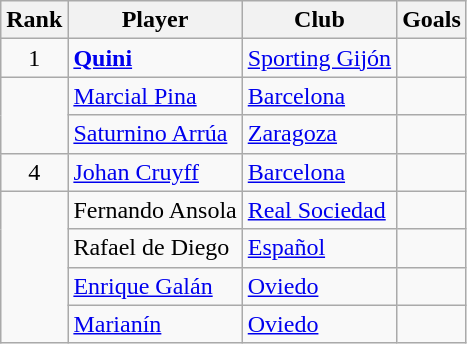<table class="wikitable">
<tr>
<th>Rank</th>
<th>Player</th>
<th>Club</th>
<th>Goals</th>
</tr>
<tr>
<td align="center">1</td>
<td> <strong><a href='#'>Quini</a></strong></td>
<td><a href='#'>Sporting Gijón</a></td>
<td></td>
</tr>
<tr>
<td rowspan="2"></td>
<td> <a href='#'>Marcial Pina</a></td>
<td><a href='#'>Barcelona</a></td>
<td></td>
</tr>
<tr>
<td> <a href='#'>Saturnino Arrúa</a></td>
<td><a href='#'>Zaragoza</a></td>
<td></td>
</tr>
<tr>
<td align="center">4</td>
<td> <a href='#'>Johan Cruyff</a></td>
<td><a href='#'>Barcelona</a></td>
<td></td>
</tr>
<tr>
<td rowspan="4"></td>
<td> Fernando Ansola</td>
<td><a href='#'>Real Sociedad</a></td>
<td></td>
</tr>
<tr>
<td> Rafael de Diego</td>
<td><a href='#'>Español</a></td>
<td></td>
</tr>
<tr>
<td> <a href='#'>Enrique Galán</a></td>
<td><a href='#'>Oviedo</a></td>
<td></td>
</tr>
<tr>
<td> <a href='#'>Marianín</a></td>
<td><a href='#'>Oviedo</a></td>
<td></td>
</tr>
</table>
